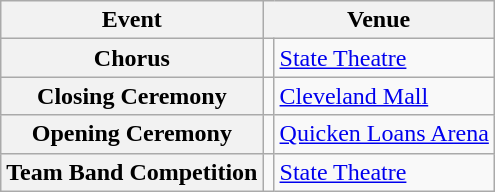<table class="wikitable">
<tr>
<th>Event</th>
<th Colspan=2>Venue</th>
</tr>
<tr>
<th>Chorus</th>
<td></td>
<td><a href='#'>State Theatre</a></td>
</tr>
<tr>
<th>Closing Ceremony</th>
<td></td>
<td><a href='#'>Cleveland Mall</a></td>
</tr>
<tr>
<th>Opening Ceremony</th>
<td></td>
<td><a href='#'>Quicken Loans Arena</a></td>
</tr>
<tr>
<th>Team Band Competition</th>
<td></td>
<td><a href='#'>State Theatre</a></td>
</tr>
</table>
